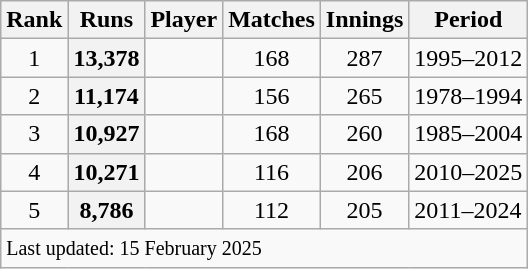<table class="wikitable plainrowheaders sortable">
<tr>
<th scope=col>Rank</th>
<th scope=col>Runs</th>
<th scope=col>Player</th>
<th scope=col>Matches</th>
<th scope=col>Innings</th>
<th scope=col>Period</th>
</tr>
<tr>
<td align=center>1</td>
<th scope=row style=text-align:center;>13,378</th>
<td></td>
<td align=center>168</td>
<td align=center>287</td>
<td>1995–2012</td>
</tr>
<tr>
<td align=center>2</td>
<th scope=row style=text-align:center;>11,174</th>
<td></td>
<td align=center>156</td>
<td align=center>265</td>
<td>1978–1994</td>
</tr>
<tr>
<td align=center>3</td>
<th scope=row style=text-align:center;>10,927</th>
<td></td>
<td align=center>168</td>
<td align=center>260</td>
<td>1985–2004</td>
</tr>
<tr>
<td align=center>4</td>
<th scope=row style=text-align:center;>10,271</th>
<td> </td>
<td align=center>116</td>
<td align=center>206</td>
<td>2010–2025</td>
</tr>
<tr>
<td align=center>5</td>
<th scope=row style=text-align:center;>8,786</th>
<td></td>
<td align=center>112</td>
<td align=center>205</td>
<td>2011–2024</td>
</tr>
<tr class=sortbottom>
<td colspan=6><small>Last updated: 15 February 2025</small></td>
</tr>
</table>
